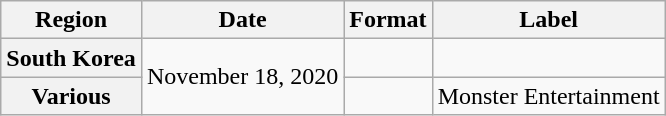<table class="wikitable plainrowheaders">
<tr>
<th scope="col">Region</th>
<th scope="col">Date</th>
<th scope="col">Format</th>
<th scope="col">Label</th>
</tr>
<tr>
<th scope="row">South Korea</th>
<td rowspan="2">November 18, 2020</td>
<td></td>
<td></td>
</tr>
<tr>
<th scope="row">Various </th>
<td></td>
<td>Monster Entertainment</td>
</tr>
</table>
